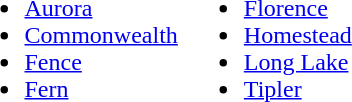<table>
<tr ---- valign="top">
<td><br><ul><li><a href='#'>Aurora</a></li><li><a href='#'>Commonwealth</a></li><li><a href='#'>Fence</a></li><li><a href='#'>Fern</a></li></ul></td>
<td><br><ul><li><a href='#'>Florence</a></li><li><a href='#'>Homestead</a></li><li><a href='#'>Long Lake</a></li><li><a href='#'>Tipler</a></li></ul></td>
</tr>
</table>
